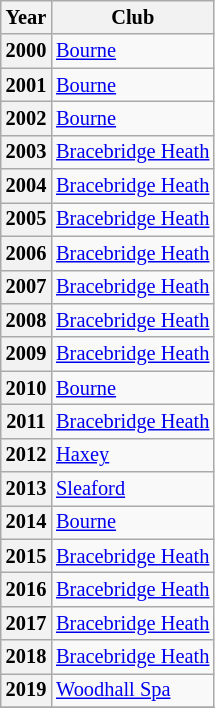<table class="wikitable" style="font-size:85%">
<tr>
<th>Year</th>
<th>Club</th>
</tr>
<tr>
<th scope="row">2000</th>
<td><a href='#'>Bourne</a></td>
</tr>
<tr>
<th scope="row">2001</th>
<td><a href='#'>Bourne</a></td>
</tr>
<tr>
<th scope="row">2002</th>
<td><a href='#'>Bourne</a></td>
</tr>
<tr>
<th scope="row">2003</th>
<td><a href='#'>Bracebridge Heath</a></td>
</tr>
<tr>
<th scope="row">2004</th>
<td><a href='#'>Bracebridge Heath</a></td>
</tr>
<tr>
<th scope="row">2005</th>
<td><a href='#'>Bracebridge Heath</a></td>
</tr>
<tr>
<th scope="row">2006</th>
<td><a href='#'>Bracebridge Heath</a></td>
</tr>
<tr>
<th scope="row">2007</th>
<td><a href='#'>Bracebridge Heath</a></td>
</tr>
<tr>
<th scope="row">2008</th>
<td><a href='#'>Bracebridge Heath</a></td>
</tr>
<tr>
<th scope="row">2009</th>
<td><a href='#'>Bracebridge Heath</a></td>
</tr>
<tr>
<th scope="row">2010</th>
<td><a href='#'>Bourne</a></td>
</tr>
<tr>
<th scope="row">2011</th>
<td><a href='#'>Bracebridge Heath</a></td>
</tr>
<tr>
<th scope="row">2012</th>
<td><a href='#'>Haxey</a></td>
</tr>
<tr>
<th scope="row">2013</th>
<td><a href='#'>Sleaford</a></td>
</tr>
<tr>
<th scope="row">2014</th>
<td><a href='#'>Bourne</a></td>
</tr>
<tr>
<th scope="row">2015</th>
<td><a href='#'>Bracebridge Heath</a></td>
</tr>
<tr>
<th scope="row">2016</th>
<td><a href='#'>Bracebridge Heath</a></td>
</tr>
<tr>
<th scope="row">2017</th>
<td><a href='#'>Bracebridge Heath</a></td>
</tr>
<tr>
<th scope="row">2018</th>
<td><a href='#'>Bracebridge Heath</a></td>
</tr>
<tr>
<th scope="row">2019</th>
<td><a href='#'>Woodhall Spa</a></td>
</tr>
<tr>
</tr>
</table>
